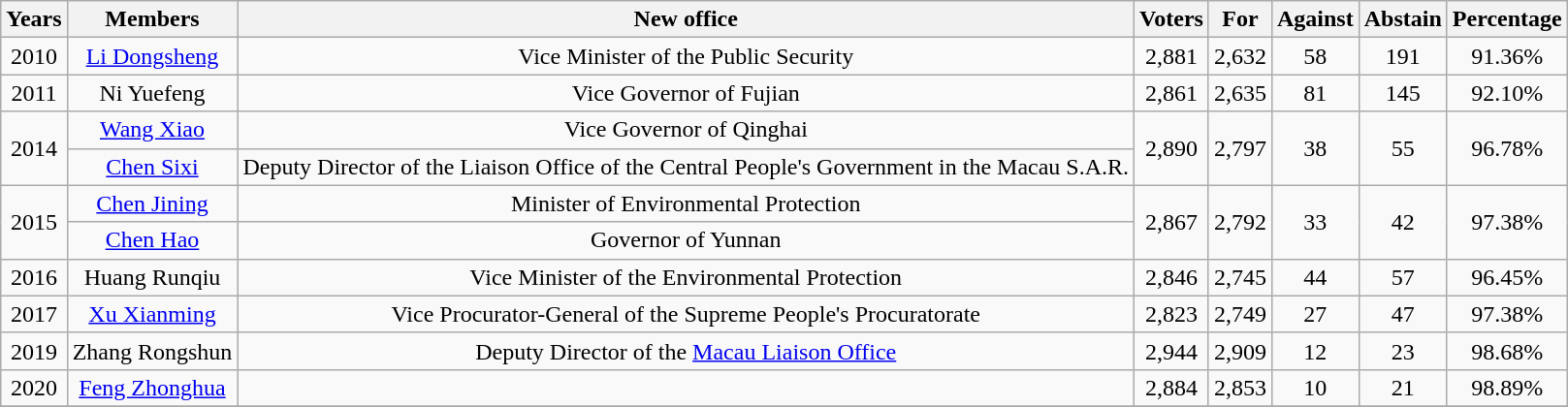<table class="wikitable sortable" style="text-align: center;">
<tr>
<th>Years</th>
<th>Members</th>
<th>New office</th>
<th>Voters</th>
<th>For</th>
<th>Against</th>
<th>Abstain</th>
<th>Percentage</th>
</tr>
<tr>
<td>2010</td>
<td><a href='#'>Li Dongsheng</a></td>
<td>Vice Minister of the Public Security</td>
<td>2,881</td>
<td>2,632</td>
<td>58</td>
<td>191</td>
<td>91.36%</td>
</tr>
<tr>
<td>2011</td>
<td>Ni Yuefeng</td>
<td>Vice Governor of Fujian</td>
<td>2,861</td>
<td>2,635</td>
<td>81</td>
<td>145</td>
<td>92.10%</td>
</tr>
<tr>
<td rowspan=2>2014</td>
<td><a href='#'>Wang Xiao</a></td>
<td>Vice Governor of Qinghai</td>
<td rowspan=2>2,890</td>
<td rowspan=2>2,797</td>
<td rowspan=2>38</td>
<td rowspan=2>55</td>
<td rowspan=2>96.78%</td>
</tr>
<tr>
<td><a href='#'>Chen Sixi</a></td>
<td>Deputy Director of the Liaison Office of the Central People's Government in the Macau S.A.R.</td>
</tr>
<tr>
<td rowspan=2>2015</td>
<td><a href='#'>Chen Jining</a></td>
<td>Minister of Environmental Protection</td>
<td rowspan=2>2,867</td>
<td rowspan=2>2,792</td>
<td rowspan=2>33</td>
<td rowspan=2>42</td>
<td rowspan=2>97.38%</td>
</tr>
<tr>
<td><a href='#'>Chen Hao</a></td>
<td>Governor of Yunnan</td>
</tr>
<tr>
<td>2016</td>
<td>Huang Runqiu</td>
<td>Vice Minister of the Environmental Protection</td>
<td>2,846</td>
<td>2,745</td>
<td>44</td>
<td>57</td>
<td>96.45%</td>
</tr>
<tr>
<td>2017</td>
<td><a href='#'>Xu Xianming</a></td>
<td>Vice Procurator-General of the Supreme People's Procuratorate</td>
<td>2,823</td>
<td>2,749</td>
<td>27</td>
<td>47</td>
<td>97.38%</td>
</tr>
<tr>
<td>2019</td>
<td>Zhang Rongshun</td>
<td>Deputy Director of the <a href='#'>Macau Liaison Office</a></td>
<td>2,944</td>
<td>2,909</td>
<td>12</td>
<td>23</td>
<td>98.68%</td>
</tr>
<tr>
<td>2020</td>
<td><a href='#'>Feng Zhonghua</a></td>
<td></td>
<td>2,884</td>
<td>2,853</td>
<td>10</td>
<td>21</td>
<td>98.89%</td>
</tr>
<tr>
</tr>
</table>
